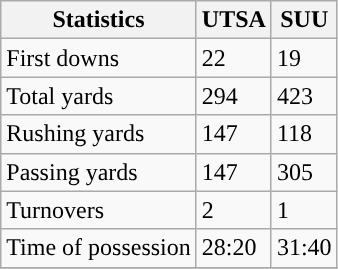<table class="wikitable" style="float: left;">
<tr>
<th>Statistics</th>
<th>UTSA</th>
<th>SUU</th>
</tr>
<tr>
<td>First downs</td>
<td>22</td>
<td>19</td>
</tr>
<tr>
<td>Total yards</td>
<td>294</td>
<td>423</td>
</tr>
<tr>
<td>Rushing yards</td>
<td>147</td>
<td>118</td>
</tr>
<tr>
<td>Passing yards</td>
<td>147</td>
<td>305</td>
</tr>
<tr>
<td>Turnovers</td>
<td>2</td>
<td>1</td>
</tr>
<tr>
<td>Time of possession</td>
<td>28:20</td>
<td>31:40</td>
</tr>
<tr>
</tr>
</table>
